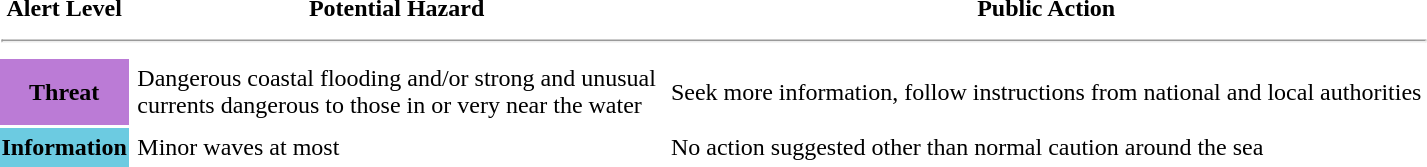<table class="toccolours">
<tr>
<th>Alert Level</th>
<th>Potential Hazard</th>
<th>Public Action</th>
</tr>
<tr>
<td colspan="3"><hr></td>
</tr>
<tr>
<th style="background:#Bb7bd6">Threat</th>
<td style="padding:4px">Dangerous coastal flooding and/or strong and unusual<br>currents dangerous to those in or very near the water</td>
<td style="padding:4px">Seek more information, follow instructions from national and local authorities</td>
</tr>
<tr>
<th style="background:#6ccbe1">Information</th>
<td style="padding:4px">Minor waves at most</td>
<td style="padding:4px">No action suggested other than normal caution around the sea</td>
</tr>
</table>
